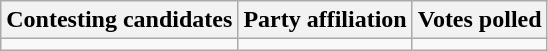<table class="wikitable sortable">
<tr>
<th>Contesting candidates</th>
<th>Party affiliation</th>
<th>Votes polled</th>
</tr>
<tr>
<td></td>
<td></td>
<td></td>
</tr>
</table>
